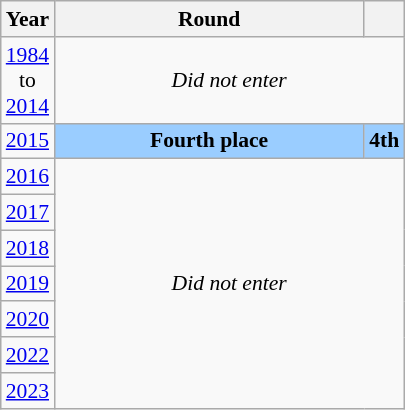<table class="wikitable" style="text-align: center; font-size:90%">
<tr>
<th>Year</th>
<th style="width:200px">Round</th>
<th></th>
</tr>
<tr>
<td><a href='#'>1984</a><br>to<br><a href='#'>2014</a></td>
<td colspan="2"><em>Did not enter</em></td>
</tr>
<tr>
<td><a href='#'>2015</a></td>
<td bgcolor="9acdff"><strong>Fourth place</strong></td>
<td bgcolor="9acdff"><strong>4th</strong></td>
</tr>
<tr>
<td><a href='#'>2016</a></td>
<td colspan="2" rowspan="7"><em>Did not enter</em></td>
</tr>
<tr>
<td><a href='#'>2017</a></td>
</tr>
<tr>
<td><a href='#'>2018</a></td>
</tr>
<tr>
<td><a href='#'>2019</a></td>
</tr>
<tr>
<td><a href='#'>2020</a></td>
</tr>
<tr>
<td><a href='#'>2022</a></td>
</tr>
<tr>
<td><a href='#'>2023</a></td>
</tr>
</table>
